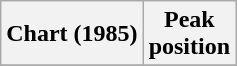<table class="wikitable plainrowheaders" style="text-align:center">
<tr>
<th scope="col">Chart (1985)</th>
<th scope="col">Peak<br>position</th>
</tr>
<tr>
</tr>
</table>
